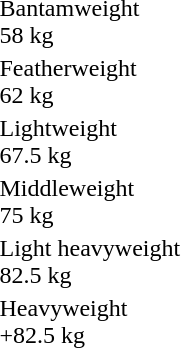<table>
<tr>
<td>Bantamweight<br>58 kg</td>
<td></td>
<td></td>
<td></td>
</tr>
<tr>
<td>Featherweight<br>62 kg</td>
<td></td>
<td></td>
<td></td>
</tr>
<tr>
<td>Lightweight<br>67.5 kg</td>
<td></td>
<td></td>
<td></td>
</tr>
<tr>
<td>Middleweight<br>75 kg</td>
<td></td>
<td></td>
<td></td>
</tr>
<tr>
<td>Light heavyweight<br>82.5 kg</td>
<td></td>
<td></td>
<td></td>
</tr>
<tr>
<td>Heavyweight<br>+82.5 kg</td>
<td></td>
<td></td>
<td></td>
</tr>
</table>
